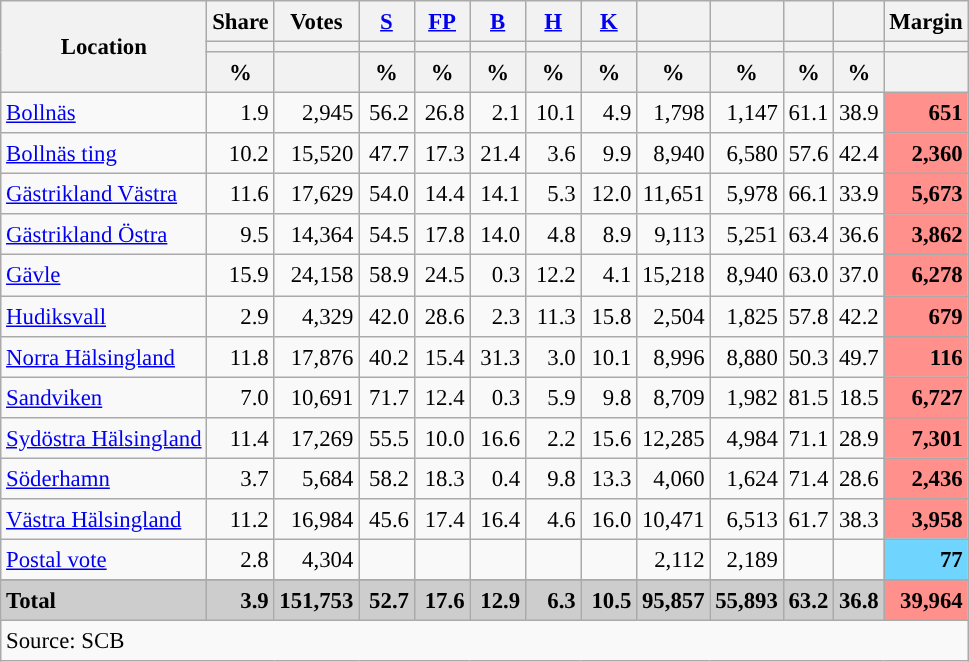<table class="wikitable sortable" style="text-align:right; font-size:95%; line-height:20px;">
<tr>
<th rowspan="3">Location</th>
<th>Share</th>
<th>Votes</th>
<th width="30px" class="unsortable"><a href='#'>S</a></th>
<th width="30px" class="unsortable"><a href='#'>FP</a></th>
<th width="30px" class="unsortable"><a href='#'>B</a></th>
<th width="30px" class="unsortable"><a href='#'>H</a></th>
<th width="30px" class="unsortable"><a href='#'>K</a></th>
<th></th>
<th></th>
<th></th>
<th></th>
<th>Margin</th>
</tr>
<tr>
<th></th>
<th></th>
<th style="background:"></th>
<th style="background:"></th>
<th style="background:"></th>
<th style="background:"></th>
<th style="background:"></th>
<th style="background:"></th>
<th style="background:"></th>
<th style="background:"></th>
<th style="background:"></th>
<th></th>
</tr>
<tr>
<th data-sort-type="number">%</th>
<th></th>
<th data-sort-type="number">%</th>
<th data-sort-type="number">%</th>
<th data-sort-type="number">%</th>
<th data-sort-type="number">%</th>
<th data-sort-type="number">%</th>
<th data-sort-type="number">%</th>
<th data-sort-type="number">%</th>
<th data-sort-type="number">%</th>
<th data-sort-type="number">%</th>
<th data-sort-type="number"></th>
</tr>
<tr>
<td align=left><a href='#'>Bollnäs</a></td>
<td>1.9</td>
<td>2,945</td>
<td>56.2</td>
<td>26.8</td>
<td>2.1</td>
<td>10.1</td>
<td>4.9</td>
<td>1,798</td>
<td>1,147</td>
<td>61.1</td>
<td>38.9</td>
<td bgcolor=#ff908c><strong>651</strong></td>
</tr>
<tr>
<td align=left><a href='#'>Bollnäs ting</a></td>
<td>10.2</td>
<td>15,520</td>
<td>47.7</td>
<td>17.3</td>
<td>21.4</td>
<td>3.6</td>
<td>9.9</td>
<td>8,940</td>
<td>6,580</td>
<td>57.6</td>
<td>42.4</td>
<td bgcolor=#ff908c><strong>2,360</strong></td>
</tr>
<tr>
<td align=left><a href='#'>Gästrikland Västra</a></td>
<td>11.6</td>
<td>17,629</td>
<td>54.0</td>
<td>14.4</td>
<td>14.1</td>
<td>5.3</td>
<td>12.0</td>
<td>11,651</td>
<td>5,978</td>
<td>66.1</td>
<td>33.9</td>
<td bgcolor=#ff908c><strong>5,673</strong></td>
</tr>
<tr>
<td align=left><a href='#'>Gästrikland Östra</a></td>
<td>9.5</td>
<td>14,364</td>
<td>54.5</td>
<td>17.8</td>
<td>14.0</td>
<td>4.8</td>
<td>8.9</td>
<td>9,113</td>
<td>5,251</td>
<td>63.4</td>
<td>36.6</td>
<td bgcolor=#ff908c><strong>3,862</strong></td>
</tr>
<tr>
<td align=left><a href='#'>Gävle</a></td>
<td>15.9</td>
<td>24,158</td>
<td>58.9</td>
<td>24.5</td>
<td>0.3</td>
<td>12.2</td>
<td>4.1</td>
<td>15,218</td>
<td>8,940</td>
<td>63.0</td>
<td>37.0</td>
<td bgcolor=#ff908c><strong>6,278</strong></td>
</tr>
<tr>
<td align=left><a href='#'>Hudiksvall</a></td>
<td>2.9</td>
<td>4,329</td>
<td>42.0</td>
<td>28.6</td>
<td>2.3</td>
<td>11.3</td>
<td>15.8</td>
<td>2,504</td>
<td>1,825</td>
<td>57.8</td>
<td>42.2</td>
<td bgcolor=#ff908c><strong>679</strong></td>
</tr>
<tr>
<td align=left><a href='#'>Norra Hälsingland</a></td>
<td>11.8</td>
<td>17,876</td>
<td>40.2</td>
<td>15.4</td>
<td>31.3</td>
<td>3.0</td>
<td>10.1</td>
<td>8,996</td>
<td>8,880</td>
<td>50.3</td>
<td>49.7</td>
<td bgcolor=#ff908c><strong>116</strong></td>
</tr>
<tr>
<td align=left><a href='#'>Sandviken</a></td>
<td>7.0</td>
<td>10,691</td>
<td>71.7</td>
<td>12.4</td>
<td>0.3</td>
<td>5.9</td>
<td>9.8</td>
<td>8,709</td>
<td>1,982</td>
<td>81.5</td>
<td>18.5</td>
<td bgcolor=#ff908c><strong>6,727</strong></td>
</tr>
<tr>
<td align=left><a href='#'>Sydöstra Hälsingland</a></td>
<td>11.4</td>
<td>17,269</td>
<td>55.5</td>
<td>10.0</td>
<td>16.6</td>
<td>2.2</td>
<td>15.6</td>
<td>12,285</td>
<td>4,984</td>
<td>71.1</td>
<td>28.9</td>
<td bgcolor=#ff908c><strong>7,301</strong></td>
</tr>
<tr>
<td align=left><a href='#'>Söderhamn</a></td>
<td>3.7</td>
<td>5,684</td>
<td>58.2</td>
<td>18.3</td>
<td>0.4</td>
<td>9.8</td>
<td>13.3</td>
<td>4,060</td>
<td>1,624</td>
<td>71.4</td>
<td>28.6</td>
<td bgcolor=#ff908c><strong>2,436</strong></td>
</tr>
<tr>
<td align=left><a href='#'>Västra Hälsingland</a></td>
<td>11.2</td>
<td>16,984</td>
<td>45.6</td>
<td>17.4</td>
<td>16.4</td>
<td>4.6</td>
<td>16.0</td>
<td>10,471</td>
<td>6,513</td>
<td>61.7</td>
<td>38.3</td>
<td bgcolor=#ff908c><strong>3,958</strong></td>
</tr>
<tr>
<td align=left><a href='#'>Postal vote</a></td>
<td>2.8</td>
<td>4,304</td>
<td></td>
<td></td>
<td></td>
<td></td>
<td></td>
<td>2,112</td>
<td>2,189</td>
<td></td>
<td></td>
<td bgcolor=#6fd5fe><strong>77</strong></td>
</tr>
<tr>
</tr>
<tr style="background:#CDCDCD;">
<td align=left><strong>Total</strong></td>
<td><strong>3.9</strong></td>
<td><strong>151,753</strong></td>
<td><strong>52.7</strong></td>
<td><strong>17.6</strong></td>
<td><strong>12.9</strong></td>
<td><strong>6.3</strong></td>
<td><strong>10.5</strong></td>
<td><strong>95,857</strong></td>
<td><strong>55,893</strong></td>
<td><strong>63.2</strong></td>
<td><strong>36.8</strong></td>
<td bgcolor=#ff908c><strong>39,964</strong></td>
</tr>
<tr>
<td align=left colspan=13>Source: SCB </td>
</tr>
</table>
